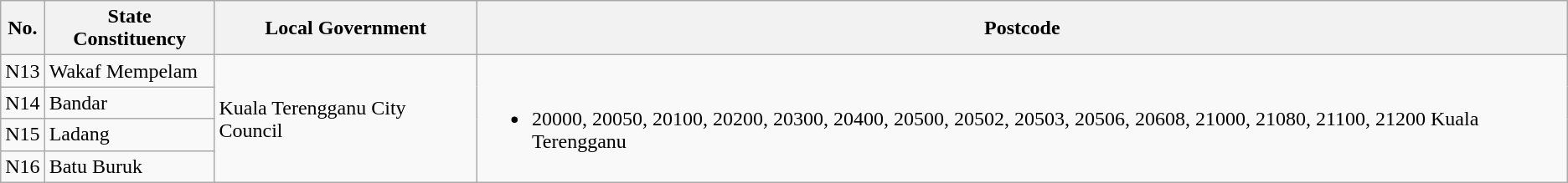<table class="wikitable">
<tr>
<th>No.</th>
<th>State Constituency</th>
<th>Local Government</th>
<th>Postcode</th>
</tr>
<tr>
<td>N13</td>
<td>Wakaf Mempelam</td>
<td rowspan="4">Kuala Terengganu City Council</td>
<td rowspan="4"><br><ul><li>20000, 20050, 20100, 20200, 20300, 20400, 20500, 20502, 20503, 20506, 20608, 21000, 21080, 21100, 21200 Kuala Terengganu</li></ul></td>
</tr>
<tr>
<td>N14</td>
<td>Bandar</td>
</tr>
<tr>
<td>N15</td>
<td>Ladang</td>
</tr>
<tr>
<td>N16</td>
<td>Batu Buruk</td>
</tr>
</table>
